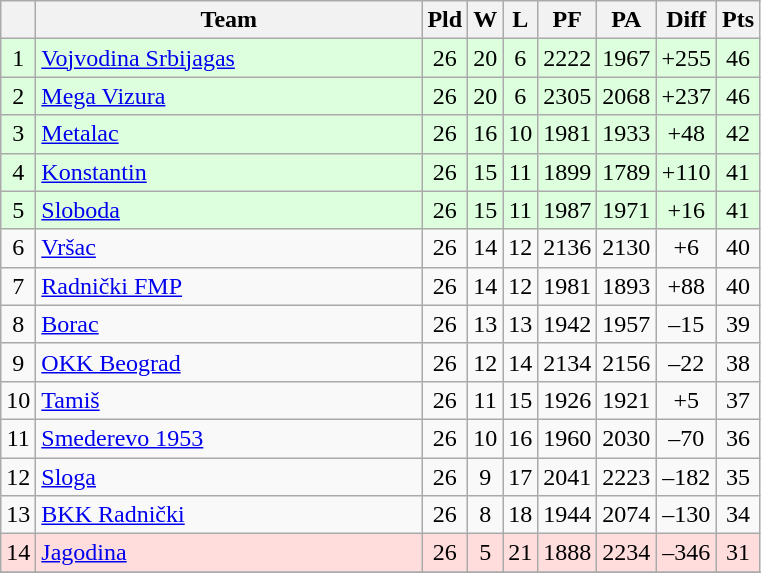<table class="wikitable sortable" style="text-align:center">
<tr>
<th></th>
<th width="250">Team</th>
<th>Pld</th>
<th>W</th>
<th>L</th>
<th>PF</th>
<th>PA</th>
<th>Diff</th>
<th>Pts</th>
</tr>
<tr style="background: #ddffdd">
<td>1</td>
<td align=left><a href='#'>Vojvodina Srbijagas</a></td>
<td>26</td>
<td>20</td>
<td>6</td>
<td>2222</td>
<td>1967</td>
<td>+255</td>
<td>46</td>
</tr>
<tr style="background: #ddffdd">
<td>2</td>
<td align=left><a href='#'>Mega Vizura</a></td>
<td>26</td>
<td>20</td>
<td>6</td>
<td>2305</td>
<td>2068</td>
<td>+237</td>
<td>46</td>
</tr>
<tr style="background: #ddffdd">
<td>3</td>
<td align=left><a href='#'>Metalac</a></td>
<td>26</td>
<td>16</td>
<td>10</td>
<td>1981</td>
<td>1933</td>
<td>+48</td>
<td>42</td>
</tr>
<tr style="background: #ddffdd">
<td>4</td>
<td align=left><a href='#'>Konstantin</a></td>
<td>26</td>
<td>15</td>
<td>11</td>
<td>1899</td>
<td>1789</td>
<td>+110</td>
<td>41</td>
</tr>
<tr style="background: #ddffdd">
<td>5</td>
<td align=left><a href='#'>Sloboda</a></td>
<td>26</td>
<td>15</td>
<td>11</td>
<td>1987</td>
<td>1971</td>
<td>+16</td>
<td>41</td>
</tr>
<tr>
<td>6</td>
<td align=left><a href='#'>Vršac</a></td>
<td>26</td>
<td>14</td>
<td>12</td>
<td>2136</td>
<td>2130</td>
<td>+6</td>
<td>40</td>
</tr>
<tr>
<td>7</td>
<td align=left><a href='#'>Radnički FMP</a></td>
<td>26</td>
<td>14</td>
<td>12</td>
<td>1981</td>
<td>1893</td>
<td>+88</td>
<td>40</td>
</tr>
<tr>
<td>8</td>
<td align=left><a href='#'>Borac</a></td>
<td>26</td>
<td>13</td>
<td>13</td>
<td>1942</td>
<td>1957</td>
<td>–15</td>
<td>39</td>
</tr>
<tr>
<td>9</td>
<td align=left><a href='#'>OKK Beograd</a></td>
<td>26</td>
<td>12</td>
<td>14</td>
<td>2134</td>
<td>2156</td>
<td>–22</td>
<td>38</td>
</tr>
<tr>
<td>10</td>
<td align=left><a href='#'>Tamiš</a></td>
<td>26</td>
<td>11</td>
<td>15</td>
<td>1926</td>
<td>1921</td>
<td>+5</td>
<td>37</td>
</tr>
<tr>
<td>11</td>
<td align=left><a href='#'>Smederevo 1953</a></td>
<td>26</td>
<td>10</td>
<td>16</td>
<td>1960</td>
<td>2030</td>
<td>–70</td>
<td>36</td>
</tr>
<tr>
<td>12</td>
<td align=left><a href='#'>Sloga</a></td>
<td>26</td>
<td>9</td>
<td>17</td>
<td>2041</td>
<td>2223</td>
<td>–182</td>
<td>35</td>
</tr>
<tr>
<td>13</td>
<td align=left><a href='#'>BKK Radnički</a></td>
<td>26</td>
<td>8</td>
<td>18</td>
<td>1944</td>
<td>2074</td>
<td>–130</td>
<td>34</td>
</tr>
<tr style="background: #ffdddd">
<td>14</td>
<td align=left><a href='#'>Jagodina</a></td>
<td>26</td>
<td>5</td>
<td>21</td>
<td>1888</td>
<td>2234</td>
<td>–346</td>
<td>31</td>
</tr>
<tr>
</tr>
</table>
